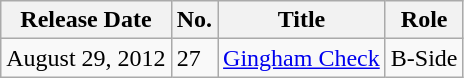<table class="wikitable">
<tr>
<th>Release Date</th>
<th>No.</th>
<th>Title</th>
<th>Role</th>
</tr>
<tr>
<td>August 29, 2012</td>
<td>27</td>
<td><a href='#'>Gingham Check</a></td>
<td>B-Side</td>
</tr>
</table>
